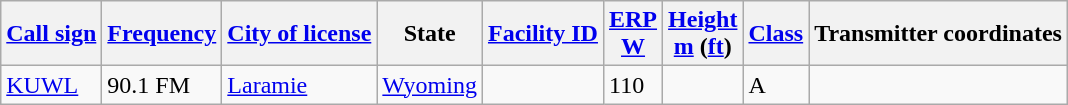<table class="wikitable sortable">
<tr>
<th><a href='#'>Call sign</a></th>
<th data-sort-type="number"><a href='#'>Frequency</a></th>
<th><a href='#'>City of license</a></th>
<th>State</th>
<th data-sort-type="number"><a href='#'>Facility ID</a></th>
<th data-sort-type="number"><a href='#'>ERP</a><br><a href='#'>W</a></th>
<th data-sort-type="number"><a href='#'>Height</a><br><a href='#'>m</a> (<a href='#'>ft</a>)</th>
<th><a href='#'>Class</a></th>
<th class="unsortable">Transmitter coordinates</th>
</tr>
<tr>
<td><a href='#'>KUWL</a></td>
<td>90.1 FM</td>
<td><a href='#'>Laramie</a></td>
<td><a href='#'>Wyoming</a></td>
<td></td>
<td>110</td>
<td></td>
<td>A</td>
<td></td>
</tr>
</table>
